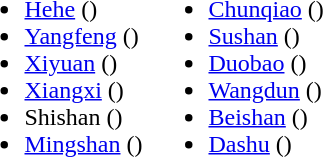<table>
<tr>
<td valign="top"><br><ul><li><a href='#'>Hehe</a> ()</li><li><a href='#'>Yangfeng</a> ()</li><li><a href='#'>Xiyuan</a> ()</li><li><a href='#'>Xiangxi</a> ()</li><li>Shishan ()</li><li><a href='#'>Mingshan</a> ()</li></ul></td>
<td valign="top"><br><ul><li><a href='#'>Chunqiao</a> ()</li><li><a href='#'>Sushan</a> ()</li><li><a href='#'>Duobao</a> ()</li><li><a href='#'>Wangdun</a> ()</li><li><a href='#'>Beishan</a> ()</li><li><a href='#'>Dashu</a> ()</li></ul></td>
</tr>
</table>
